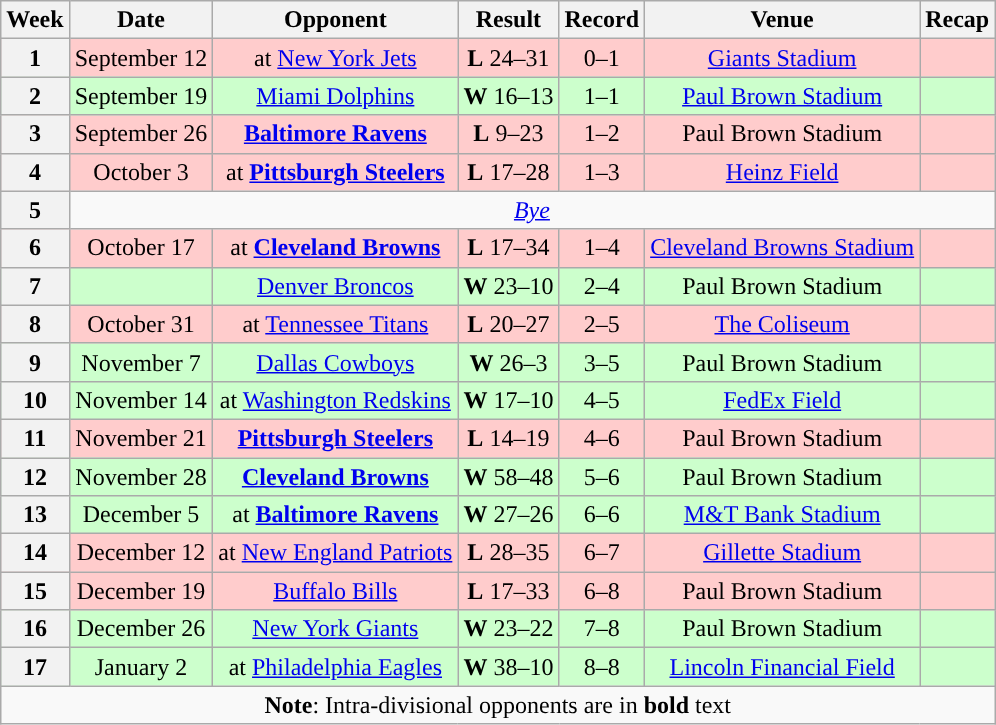<table class="wikitable" style="text-align:center">
<tr>
<th>Week</th>
<th>Date</th>
<th>Opponent</th>
<th>Result</th>
<th>Record</th>
<th>Venue</th>
<th>Recap</th>
</tr>
<tr style="background: #fcc;">
<th>1</th>
<td>September 12</td>
<td>at <a href='#'>New York Jets</a></td>
<td><strong>L</strong> 24–31</td>
<td>0–1</td>
<td><a href='#'>Giants Stadium</a></td>
<td></td>
</tr>
<tr style="background: #cfc;">
<th>2</th>
<td>September 19</td>
<td><a href='#'>Miami Dolphins</a></td>
<td><strong>W</strong> 16–13</td>
<td>1–1</td>
<td><a href='#'>Paul Brown Stadium</a></td>
<td></td>
</tr>
<tr style="background: #fcc;">
<th>3</th>
<td>September 26</td>
<td><strong><a href='#'>Baltimore Ravens</a></strong></td>
<td><strong>L</strong>  9–23</td>
<td>1–2</td>
<td>Paul Brown Stadium</td>
<td></td>
</tr>
<tr style="background: #fcc;">
<th>4</th>
<td>October 3</td>
<td>at <strong><a href='#'>Pittsburgh Steelers</a></strong></td>
<td><strong>L</strong> 17–28</td>
<td>1–3</td>
<td><a href='#'>Heinz Field</a></td>
<td></td>
</tr>
<tr>
<th>5</th>
<td colspan=6 align="center"><em><a href='#'>Bye</a></em></td>
</tr>
<tr style="background: #fcc;">
<th>6</th>
<td>October 17</td>
<td>at <strong><a href='#'>Cleveland Browns</a></strong></td>
<td><strong>L</strong> 17–34</td>
<td>1–4</td>
<td><a href='#'>Cleveland Browns Stadium</a></td>
<td></td>
</tr>
<tr style="background: #cfc;">
<th>7</th>
<td></td>
<td><a href='#'>Denver Broncos</a></td>
<td><strong>W</strong> 23–10</td>
<td>2–4</td>
<td>Paul Brown Stadium</td>
<td></td>
</tr>
<tr style="background: #fcc;">
<th>8</th>
<td>October 31</td>
<td>at <a href='#'>Tennessee Titans</a></td>
<td><strong>L</strong> 20–27</td>
<td>2–5</td>
<td><a href='#'>The Coliseum</a></td>
<td></td>
</tr>
<tr style="background: #cfc;">
<th>9</th>
<td>November 7</td>
<td><a href='#'>Dallas Cowboys</a></td>
<td><strong>W</strong> 26–3</td>
<td>3–5</td>
<td>Paul Brown Stadium</td>
<td></td>
</tr>
<tr style="background: #cfc;">
<th>10</th>
<td>November 14</td>
<td>at <a href='#'>Washington Redskins</a></td>
<td><strong>W</strong> 17–10</td>
<td>4–5</td>
<td><a href='#'>FedEx Field</a></td>
<td></td>
</tr>
<tr style="background: #fcc;">
<th>11</th>
<td>November 21</td>
<td><strong><a href='#'>Pittsburgh Steelers</a></strong></td>
<td><strong>L</strong> 14–19</td>
<td>4–6</td>
<td>Paul Brown Stadium</td>
<td></td>
</tr>
<tr style="background: #cfc;">
<th>12</th>
<td>November 28</td>
<td><strong><a href='#'>Cleveland Browns</a></strong></td>
<td><strong>W</strong> 58–48</td>
<td>5–6</td>
<td>Paul Brown Stadium</td>
<td></td>
</tr>
<tr style="background: #cfc;">
<th>13</th>
<td>December 5</td>
<td>at <strong><a href='#'>Baltimore Ravens</a></strong></td>
<td><strong>W</strong> 27–26</td>
<td>6–6</td>
<td><a href='#'>M&T Bank Stadium</a></td>
<td></td>
</tr>
<tr style="background: #fcc;">
<th>14</th>
<td>December 12</td>
<td>at <a href='#'>New England Patriots</a></td>
<td><strong>L</strong> 28–35</td>
<td>6–7</td>
<td><a href='#'>Gillette Stadium</a></td>
<td></td>
</tr>
<tr style="background: #fcc;">
<th>15</th>
<td>December 19</td>
<td><a href='#'>Buffalo Bills</a></td>
<td><strong>L</strong> 17–33</td>
<td>6–8</td>
<td>Paul Brown Stadium</td>
<td></td>
</tr>
<tr style="background: #cfc;">
<th>16</th>
<td>December 26</td>
<td><a href='#'>New York Giants</a></td>
<td><strong>W</strong> 23–22</td>
<td>7–8</td>
<td>Paul Brown Stadium</td>
<td></td>
</tr>
<tr style="background: #cfc;">
<th>17</th>
<td>January 2</td>
<td>at <a href='#'>Philadelphia Eagles</a></td>
<td><strong>W</strong> 38–10</td>
<td>8–8</td>
<td><a href='#'>Lincoln Financial Field</a></td>
<td></td>
</tr>
<tr>
<td colspan="7"><strong>Note</strong>: Intra-divisional opponents are in <strong>bold</strong> text</td>
</tr>
</table>
